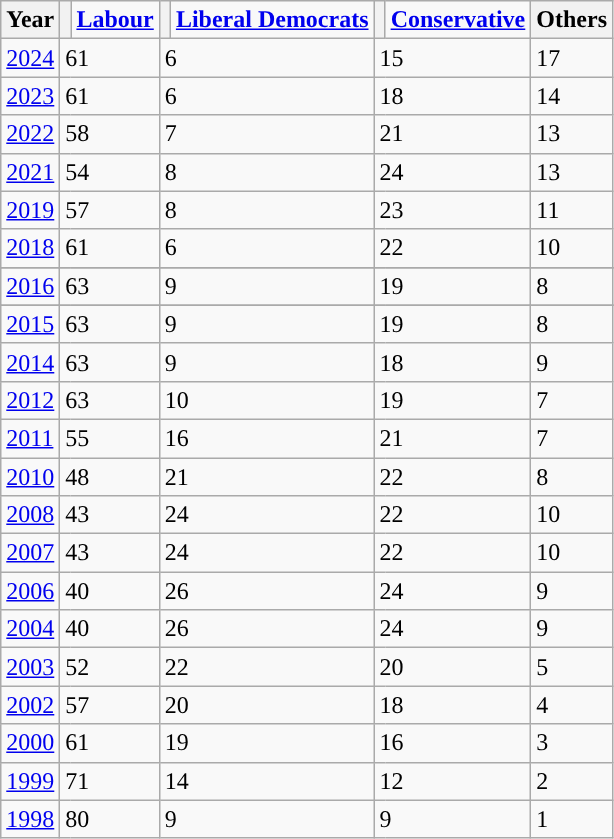<table class="wikitable">
<tr>
<th>Year</th>
<th style="background-color: "></th>
<td><strong><a href='#'>Labour</a></strong></td>
<th style="background-color: "></th>
<td><strong><a href='#'>Liberal Democrats</a></strong></td>
<th style="background-color: "></th>
<td><strong><a href='#'>Conservative</a></strong></td>
<th>Others</th>
</tr>
<tr>
<td><a href='#'>2024</a></td>
<td colspan=2>61</td>
<td colspan=2>6</td>
<td colspan=2>15</td>
<td colspan=2>17</td>
</tr>
<tr>
<td><a href='#'>2023</a></td>
<td colspan=2>61</td>
<td colspan=2>6</td>
<td colspan=2>18</td>
<td colspan=2>14</td>
</tr>
<tr>
<td><a href='#'>2022</a></td>
<td colspan=2>58</td>
<td colspan=2>7</td>
<td colspan=2>21</td>
<td colspan=2>13</td>
</tr>
<tr>
<td><a href='#'>2021</a></td>
<td colspan=2>54</td>
<td colspan=2>8</td>
<td colspan=2>24</td>
<td colspan=2>13</td>
</tr>
<tr>
<td><a href='#'>2019</a></td>
<td colspan=2>57</td>
<td colspan=2>8</td>
<td colspan=2>23</td>
<td colspan=2>11</td>
</tr>
<tr>
<td><a href='#'>2018</a></td>
<td colspan=2>61</td>
<td colspan=2>6</td>
<td colspan=2>22</td>
<td colspan=2>10</td>
</tr>
<tr>
</tr>
<tr>
<td><a href='#'>2016</a></td>
<td colspan=2>63</td>
<td colspan=2>9</td>
<td colspan=2>19</td>
<td colspan=2>8</td>
</tr>
<tr>
</tr>
<tr>
<td><a href='#'>2015</a></td>
<td colspan=2>63</td>
<td colspan=2>9</td>
<td colspan=2>19</td>
<td colspan=2>8</td>
</tr>
<tr>
<td><a href='#'>2014</a></td>
<td colspan=2>63</td>
<td colspan=2>9</td>
<td colspan=2>18</td>
<td colspan=2>9</td>
</tr>
<tr>
<td><a href='#'>2012</a></td>
<td colspan=2>63</td>
<td colspan=2>10</td>
<td colspan=2>19</td>
<td colspan=2>7</td>
</tr>
<tr>
<td><a href='#'>2011</a></td>
<td colspan=2>55</td>
<td colspan=2>16</td>
<td colspan=2>21</td>
<td colspan=2>7</td>
</tr>
<tr>
<td><a href='#'>2010</a></td>
<td colspan=2>48</td>
<td colspan=2>21</td>
<td colspan=2>22</td>
<td colspan=2>8</td>
</tr>
<tr>
<td><a href='#'>2008</a></td>
<td colspan=2>43</td>
<td colspan=2>24</td>
<td colspan=2>22</td>
<td colspan=2>10</td>
</tr>
<tr>
<td><a href='#'>2007</a></td>
<td colspan=2>43</td>
<td colspan=2>24</td>
<td colspan=2>22</td>
<td colspan=2>10</td>
</tr>
<tr>
<td><a href='#'>2006</a></td>
<td colspan=2>40</td>
<td colspan=2>26</td>
<td colspan=2>24</td>
<td colspan=2>9</td>
</tr>
<tr>
<td><a href='#'>2004</a></td>
<td colspan=2>40</td>
<td colspan=2>26</td>
<td colspan=2>24</td>
<td colspan=2>9</td>
</tr>
<tr>
<td><a href='#'>2003</a></td>
<td colspan=2>52</td>
<td colspan=2>22</td>
<td colspan=2>20</td>
<td colspan=2>5</td>
</tr>
<tr>
<td><a href='#'>2002</a></td>
<td colspan=2>57</td>
<td colspan=2>20</td>
<td colspan=2>18</td>
<td colspan=2>4</td>
</tr>
<tr>
<td><a href='#'>2000</a></td>
<td colspan=2>61</td>
<td colspan=2>19</td>
<td colspan=2>16</td>
<td colspan=2>3</td>
</tr>
<tr>
<td><a href='#'>1999</a></td>
<td colspan=2>71</td>
<td colspan=2>14</td>
<td colspan=2>12</td>
<td colspan=2>2</td>
</tr>
<tr>
<td><a href='#'>1998</a></td>
<td colspan=2>80</td>
<td colspan=2>9</td>
<td colspan=2>9</td>
<td colspan=2>1</td>
</tr>
</table>
